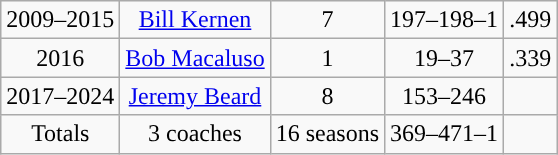<table class="wikitable" style="text-align:center">
<tr>
<td>2009–2015</td>
<td><a href='#'>Bill Kernen</a></td>
<td>7</td>
<td>197–198–1</td>
<td>.499</td>
</tr>
<tr>
<td>2016</td>
<td><a href='#'>Bob Macaluso</a></td>
<td>1</td>
<td>19–37</td>
<td>.339</td>
</tr>
<tr>
<td>2017–2024</td>
<td><a href='#'>Jeremy Beard</a></td>
<td>8</td>
<td>153–246</td>
<td></td>
</tr>
<tr class="sortbottom">
<td>Totals</td>
<td>3 coaches</td>
<td>16 seasons</td>
<td>369–471–1</td>
<td></td>
</tr>
</table>
